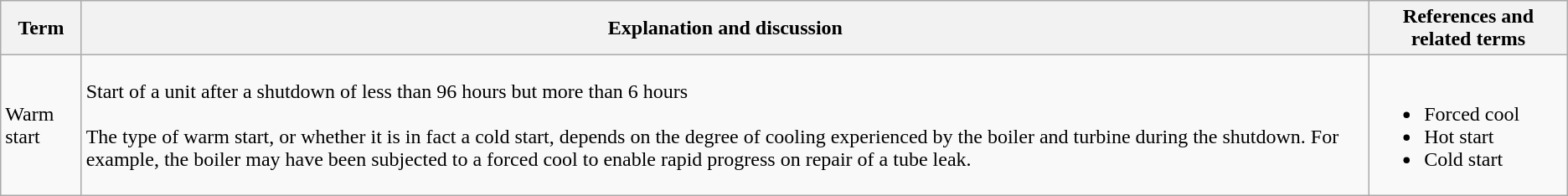<table class="wikitable">
<tr>
<th>Term</th>
<th>Explanation and discussion</th>
<th>References and related terms</th>
</tr>
<tr>
<td>Warm start</td>
<td>Start of a unit after a shutdown of less than 96 hours but more than 6 hours<br><br>The type of warm start, or whether it is in fact a cold start, depends on the degree of cooling experienced by the boiler and turbine during the shutdown.  For example, the boiler may have been subjected to a forced cool to enable rapid progress on repair of a tube leak.</td>
<td><br><ul><li>Forced cool</li><li>Hot start</li><li>Cold start</li></ul></td>
</tr>
</table>
